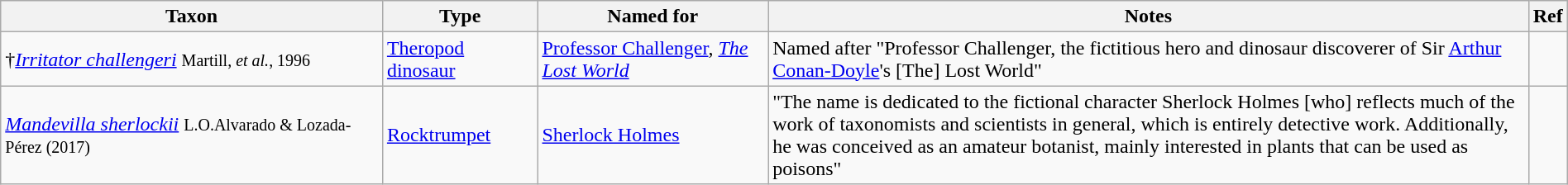<table class="wikitable sortable" width="100%">
<tr>
<th style="width:25%;">Taxon</th>
<th style="width:10%;">Type</th>
<th style="width:15%;">Named for</th>
<th style="width:50%;">Notes</th>
<th class="unsortable">Ref</th>
</tr>
<tr>
<td>†<em><a href='#'>Irritator challengeri</a></em> <small>Martill, <em>et al.</em>, 1996</small></td>
<td><a href='#'>Theropod</a> <a href='#'>dinosaur</a></td>
<td><a href='#'>Professor Challenger</a>, <em><a href='#'>The Lost World</a></em></td>
<td>Named after "Professor Challenger, the fictitious hero and dinosaur discoverer of Sir <a href='#'>Arthur Conan-Doyle</a>'s [The] Lost World"</td>
<td></td>
</tr>
<tr>
<td><em><a href='#'>Mandevilla sherlockii</a></em> <small>L.O.Alvarado & Lozada-Pérez (2017)</small></td>
<td><a href='#'>Rocktrumpet</a></td>
<td><a href='#'>Sherlock Holmes</a></td>
<td>"The name is dedicated to the fictional character Sherlock Holmes [who] reflects much of the work of taxonomists and scientists in general, which is entirely detective work. Additionally, he was conceived as an amateur botanist, mainly interested in plants that can be used as poisons"</td>
<td></td>
</tr>
</table>
